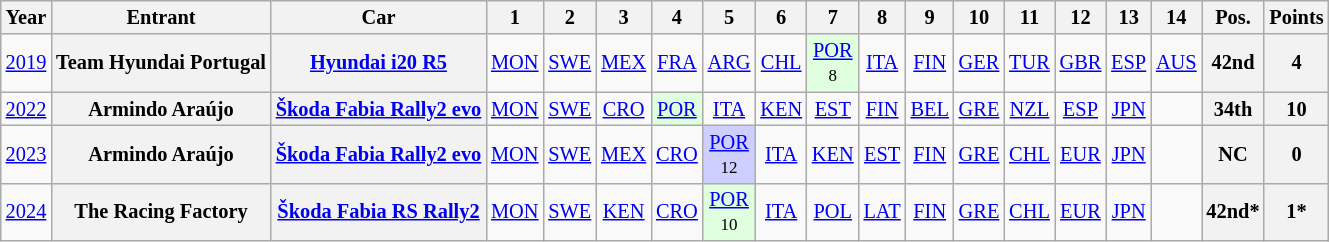<table class="wikitable" style="text-align:center; font-size:85%;">
<tr>
<th>Year</th>
<th>Entrant</th>
<th>Car</th>
<th>1</th>
<th>2</th>
<th>3</th>
<th>4</th>
<th>5</th>
<th>6</th>
<th>7</th>
<th>8</th>
<th>9</th>
<th>10</th>
<th>11</th>
<th>12</th>
<th>13</th>
<th>14</th>
<th>Pos.</th>
<th>Points</th>
</tr>
<tr>
<td><a href='#'>2019</a></td>
<th nowrap>Team Hyundai Portugal</th>
<th nowrap><a href='#'>Hyundai i20 R5</a></th>
<td><a href='#'>MON</a></td>
<td><a href='#'>SWE</a></td>
<td><a href='#'>MEX</a></td>
<td><a href='#'>FRA</a></td>
<td><a href='#'>ARG</a></td>
<td><a href='#'>CHL</a></td>
<td style="background:#dfffdf;"><a href='#'>POR</a><br><small>8</small></td>
<td><a href='#'>ITA</a></td>
<td><a href='#'>FIN</a></td>
<td><a href='#'>GER</a></td>
<td><a href='#'>TUR</a></td>
<td><a href='#'>GBR</a></td>
<td><a href='#'>ESP</a></td>
<td><a href='#'>AUS</a><br></td>
<th>42nd</th>
<th>4</th>
</tr>
<tr>
<td><a href='#'>2022</a></td>
<th nowrap>Armindo Araújo</th>
<th nowrap><a href='#'>Škoda Fabia Rally2 evo</a></th>
<td><a href='#'>MON</a></td>
<td><a href='#'>SWE</a></td>
<td><a href='#'>CRO</a></td>
<td style="background:#dfffdf;"><a href='#'>POR</a><br></td>
<td><a href='#'>ITA</a></td>
<td><a href='#'>KEN</a></td>
<td><a href='#'>EST</a></td>
<td><a href='#'>FIN</a></td>
<td><a href='#'>BEL</a></td>
<td><a href='#'>GRE</a></td>
<td><a href='#'>NZL</a></td>
<td><a href='#'>ESP</a></td>
<td><a href='#'>JPN</a></td>
<td></td>
<th>34th</th>
<th>10</th>
</tr>
<tr>
<td><a href='#'>2023</a></td>
<th nowrap>Armindo Araújo</th>
<th nowrap><a href='#'>Škoda Fabia Rally2 evo</a></th>
<td><a href='#'>MON</a></td>
<td><a href='#'>SWE</a></td>
<td><a href='#'>MEX</a></td>
<td><a href='#'>CRO</a></td>
<td style="background:#CFCFFF;"><a href='#'>POR</a><br><small>12</small></td>
<td><a href='#'>ITA</a></td>
<td><a href='#'>KEN</a></td>
<td><a href='#'>EST</a></td>
<td><a href='#'>FIN</a></td>
<td><a href='#'>GRE</a></td>
<td><a href='#'>CHL</a></td>
<td><a href='#'>EUR</a></td>
<td><a href='#'>JPN</a></td>
<td></td>
<th>NC</th>
<th>0</th>
</tr>
<tr>
<td><a href='#'>2024</a></td>
<th nowrap>The Racing Factory</th>
<th nowrap><a href='#'>Škoda Fabia RS Rally2</a></th>
<td><a href='#'>MON</a></td>
<td><a href='#'>SWE</a></td>
<td><a href='#'>KEN</a></td>
<td><a href='#'>CRO</a></td>
<td style="background:#DFFFDF;"><a href='#'>POR</a><br><small>10</small></td>
<td><a href='#'>ITA</a></td>
<td><a href='#'>POL</a></td>
<td><a href='#'>LAT</a></td>
<td><a href='#'>FIN</a></td>
<td><a href='#'>GRE</a></td>
<td><a href='#'>CHL</a></td>
<td><a href='#'>EUR</a></td>
<td><a href='#'>JPN</a></td>
<td></td>
<th>42nd*</th>
<th>1*</th>
</tr>
</table>
